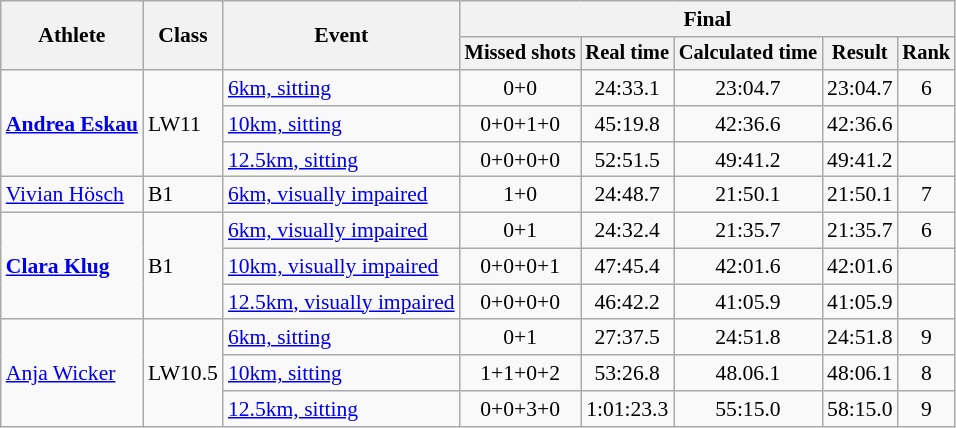<table class=wikitable style="font-size:90%">
<tr>
<th rowspan=2>Athlete</th>
<th rowspan=2>Class</th>
<th rowspan=2>Event</th>
<th colspan=5>Final</th>
</tr>
<tr style="font-size:95%">
<th>Missed shots</th>
<th>Real time</th>
<th>Calculated time</th>
<th>Result</th>
<th>Rank</th>
</tr>
<tr>
<td rowspan=3><strong><a href='#'>Andrea Eskau</a></strong></td>
<td rowspan=3>LW11</td>
<td><a href='#'>6km, sitting</a></td>
<td align="center">0+0</td>
<td align="center">24:33.1</td>
<td align="center">23:04.7</td>
<td align="center">23:04.7</td>
<td align="center">6</td>
</tr>
<tr>
<td><a href='#'>10km, sitting</a></td>
<td align="center">0+0+1+0</td>
<td align="center">45:19.8</td>
<td align="center">42:36.6</td>
<td align="center">42:36.6</td>
<td align="center"></td>
</tr>
<tr>
<td><a href='#'>12.5km, sitting</a></td>
<td align="center">0+0+0+0</td>
<td align="center">52:51.5</td>
<td align="center">49:41.2</td>
<td align="center">49:41.2</td>
<td align="center"></td>
</tr>
<tr>
<td><a href='#'>Vivian Hösch</a><br></td>
<td>B1</td>
<td><a href='#'>6km, visually impaired</a></td>
<td align="center">1+0</td>
<td align="center">24:48.7</td>
<td align="center">21:50.1</td>
<td align="center">21:50.1</td>
<td align="center">7</td>
</tr>
<tr>
<td rowspan=3><strong><a href='#'>Clara Klug</a><br></strong></td>
<td rowspan=3>B1</td>
<td><a href='#'>6km, visually impaired</a></td>
<td align="center">0+1</td>
<td align="center">24:32.4</td>
<td align="center">21:35.7</td>
<td align="center">21:35.7</td>
<td align="center">6</td>
</tr>
<tr>
<td><a href='#'>10km, visually impaired</a></td>
<td align="center">0+0+0+1</td>
<td align="center">47:45.4</td>
<td align="center">42:01.6</td>
<td align="center">42:01.6</td>
<td align="center"></td>
</tr>
<tr>
<td><a href='#'>12.5km, visually impaired</a></td>
<td align="center">0+0+0+0</td>
<td align="center">46:42.2</td>
<td align="center">41:05.9</td>
<td align="center">41:05.9</td>
<td align="center"></td>
</tr>
<tr>
<td rowspan=3><a href='#'>Anja Wicker</a></td>
<td rowspan=3>LW10.5</td>
<td><a href='#'>6km, sitting</a></td>
<td align="center">0+1</td>
<td align="center">27:37.5</td>
<td align="center">24:51.8</td>
<td align="center">24:51.8</td>
<td align="center">9</td>
</tr>
<tr>
<td><a href='#'>10km, sitting</a></td>
<td align="center">1+1+0+2</td>
<td align="center">53:26.8</td>
<td align="center">48.06.1</td>
<td align="center">48:06.1</td>
<td align="center">8</td>
</tr>
<tr>
<td><a href='#'>12.5km, sitting</a></td>
<td align="center">0+0+3+0</td>
<td align="center">1:01:23.3</td>
<td align="center">55:15.0</td>
<td align="center">58:15.0</td>
<td align="center">9</td>
</tr>
</table>
